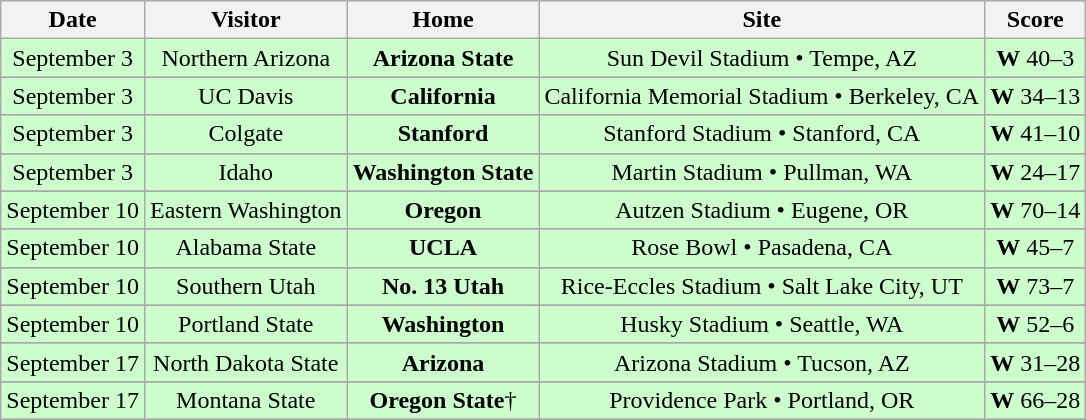<table class="wikitable" style="text-align:center">
<tr>
<th>Date</th>
<th>Visitor</th>
<th>Home</th>
<th>Site</th>
<th>Score</th>
</tr>
<tr style="background:#ccffcc;">
<td>September 3</td>
<td>Northern Arizona</td>
<td><strong>Arizona State</strong></td>
<td>Sun Devil Stadium • Tempe, AZ</td>
<td><strong>W</strong> 40–3</td>
</tr>
<tr>
</tr>
<tr style="background:#ccffcc;">
<td>September 3</td>
<td>UC Davis</td>
<td><strong>California</strong></td>
<td>California Memorial Stadium • Berkeley, CA</td>
<td><strong>W</strong> 34–13</td>
</tr>
<tr>
</tr>
<tr style="background:#ccffcc;">
<td>September 3</td>
<td>Colgate</td>
<td><strong>Stanford</strong></td>
<td>Stanford Stadium • Stanford, CA</td>
<td><strong>W</strong> 41–10</td>
</tr>
<tr>
</tr>
<tr style="background:#ccffcc;">
<td>September 3</td>
<td>Idaho</td>
<td><strong>Washington State</strong></td>
<td>Martin Stadium • Pullman, WA</td>
<td><strong>W</strong> 24–17</td>
</tr>
<tr>
</tr>
<tr style="background:#ccffcc;">
<td>September 10</td>
<td>Eastern Washington</td>
<td><strong>Oregon</strong></td>
<td>Autzen Stadium • Eugene, OR</td>
<td><strong>W</strong> 70–14</td>
</tr>
<tr>
</tr>
<tr style="background:#ccffcc;">
<td>September 10</td>
<td>Alabama State</td>
<td><strong>UCLA</strong></td>
<td>Rose Bowl • Pasadena, CA</td>
<td><strong>W</strong> 45–7</td>
</tr>
<tr>
</tr>
<tr style="background:#ccffcc;">
<td>September 10</td>
<td>Southern Utah</td>
<td><strong>No. 13 Utah</strong></td>
<td>Rice-Eccles Stadium • Salt Lake City, UT</td>
<td><strong>W</strong> 73–7</td>
</tr>
<tr>
</tr>
<tr style="background:#ccffcc;">
<td>September 10</td>
<td>Portland State</td>
<td><strong>Washington</strong></td>
<td>Husky Stadium • Seattle, WA</td>
<td><strong>W</strong> 52–6</td>
</tr>
<tr>
</tr>
<tr style="background:#ccffcc;">
<td>September 17</td>
<td>North Dakota State</td>
<td><strong>Arizona</strong></td>
<td>Arizona Stadium • Tucson, AZ</td>
<td><strong>W</strong> 31–28</td>
</tr>
<tr>
</tr>
<tr style="background:#ccffcc;">
<td>September 17</td>
<td>Montana State</td>
<td><strong>Oregon State</strong>†</td>
<td>Providence Park • Portland, OR</td>
<td><strong>W</strong> 66–28</td>
</tr>
<tr>
</tr>
</table>
